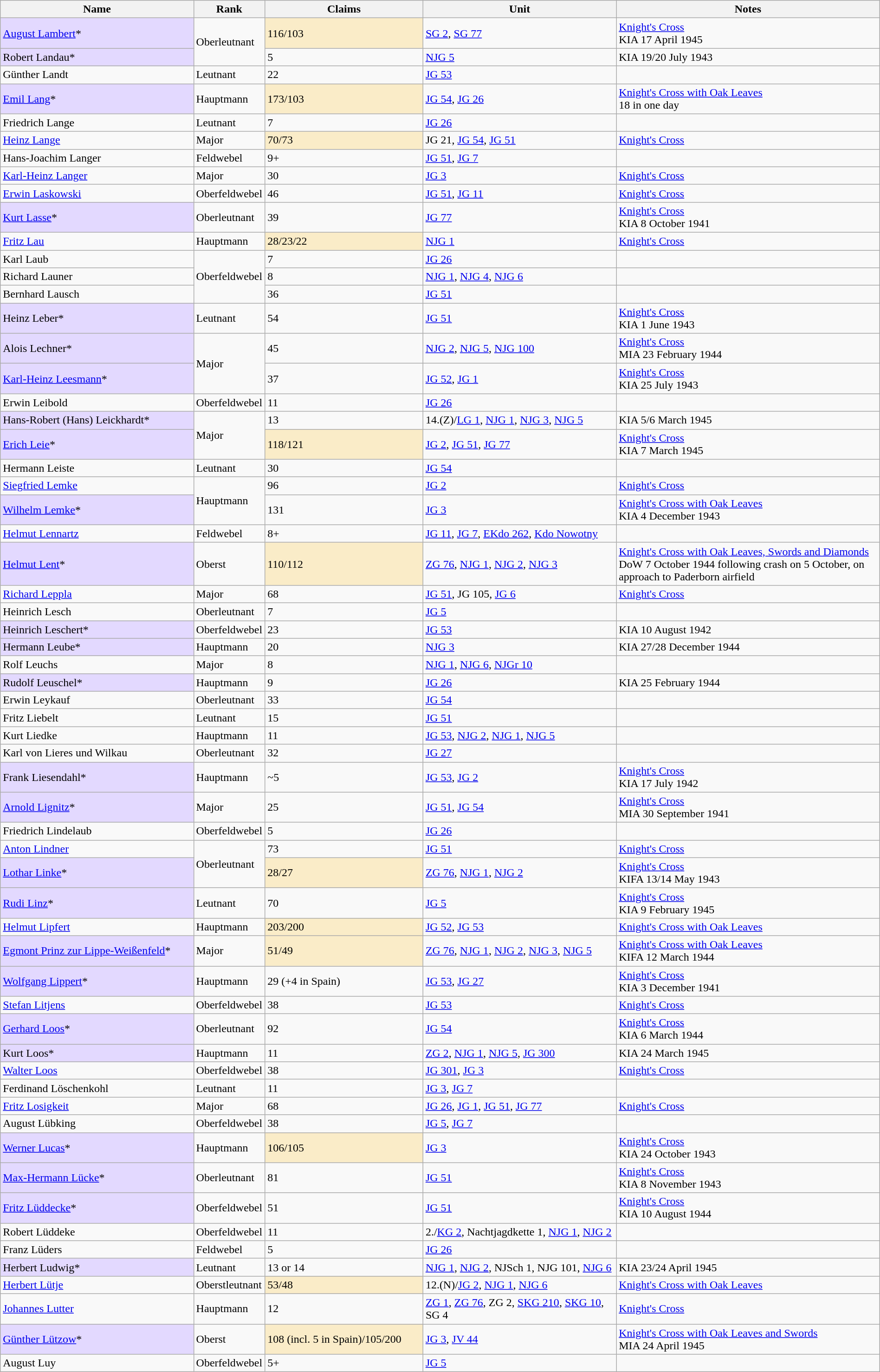<table class="wikitable" style="width:100%;">
<tr>
<th width="22%">Name</th>
<th width="8%">Rank</th>
<th width="18%">Claims</th>
<th width="22%">Unit</th>
<th width="30%">Notes</th>
</tr>
<tr>
<td style="background:#e3d9ff;" align="left"><a href='#'>August Lambert</a>*</td>
<td rowspan="2">Oberleutnant</td>
<td style="background:#faecc8" align="left">116/103</td>
<td><a href='#'>SG 2</a>, <a href='#'>SG 77</a></td>
<td><a href='#'>Knight's Cross</a><br>KIA 17 April 1945</td>
</tr>
<tr>
<td style="background:#e3d9ff;" align="left">Robert Landau*</td>
<td>5</td>
<td><a href='#'>NJG 5</a></td>
<td>KIA 19/20 July 1943</td>
</tr>
<tr>
<td>Günther Landt</td>
<td>Leutnant</td>
<td>22</td>
<td><a href='#'>JG 53</a></td>
<td></td>
</tr>
<tr>
<td style="background:#e3d9ff;" align="left"><a href='#'>Emil Lang</a>*</td>
<td>Hauptmann</td>
<td style="background:#faecc8" align="left">173/103</td>
<td><a href='#'>JG 54</a>, <a href='#'>JG 26</a></td>
<td><a href='#'>Knight's Cross with Oak Leaves</a><br>18 in one day</td>
</tr>
<tr>
<td>Friedrich Lange</td>
<td>Leutnant</td>
<td>7</td>
<td><a href='#'>JG 26</a></td>
<td></td>
</tr>
<tr>
<td><a href='#'>Heinz Lange</a></td>
<td>Major</td>
<td style="background:#faecc8" align="left">70/73</td>
<td>JG 21, <a href='#'>JG 54</a>, <a href='#'>JG 51</a></td>
<td><a href='#'>Knight's Cross</a></td>
</tr>
<tr>
<td>Hans-Joachim Langer</td>
<td>Feldwebel</td>
<td>9+</td>
<td><a href='#'>JG 51</a>, <a href='#'>JG 7</a></td>
<td></td>
</tr>
<tr>
<td><a href='#'>Karl-Heinz Langer</a></td>
<td>Major</td>
<td>30</td>
<td><a href='#'>JG 3</a></td>
<td><a href='#'>Knight's Cross</a></td>
</tr>
<tr>
<td><a href='#'>Erwin Laskowski</a></td>
<td>Oberfeldwebel</td>
<td>46</td>
<td><a href='#'>JG 51</a>, <a href='#'>JG 11</a></td>
<td><a href='#'>Knight's Cross</a></td>
</tr>
<tr>
<td style="background:#e3d9ff;" align="left"><a href='#'>Kurt Lasse</a>*</td>
<td>Oberleutnant</td>
<td>39</td>
<td><a href='#'>JG 77</a></td>
<td><a href='#'>Knight's Cross</a><br>KIA 8 October 1941</td>
</tr>
<tr>
<td><a href='#'>Fritz Lau</a></td>
<td>Hauptmann</td>
<td style="background:#faecc8" align="left">28/23/22</td>
<td><a href='#'>NJG 1</a></td>
<td><a href='#'>Knight's Cross</a></td>
</tr>
<tr>
<td>Karl Laub</td>
<td rowspan="3">Oberfeldwebel</td>
<td>7</td>
<td><a href='#'>JG 26</a></td>
<td></td>
</tr>
<tr>
<td>Richard Launer</td>
<td>8</td>
<td><a href='#'>NJG 1</a>, <a href='#'>NJG 4</a>, <a href='#'>NJG 6</a></td>
<td></td>
</tr>
<tr>
<td>Bernhard Lausch</td>
<td>36</td>
<td><a href='#'>JG 51</a></td>
<td></td>
</tr>
<tr>
<td style="background:#e3d9ff;" align="left">Heinz Leber*</td>
<td>Leutnant</td>
<td>54</td>
<td><a href='#'>JG 51</a></td>
<td><a href='#'>Knight's Cross</a><br>KIA 1 June 1943</td>
</tr>
<tr>
<td style="background:#e3d9ff;" align="left">Alois Lechner*</td>
<td rowspan="2">Major</td>
<td>45</td>
<td><a href='#'>NJG 2</a>, <a href='#'>NJG 5</a>, <a href='#'>NJG 100</a></td>
<td><a href='#'>Knight's Cross</a><br>MIA 23 February 1944</td>
</tr>
<tr>
<td style="background:#e3d9ff;" align="left"><a href='#'>Karl-Heinz Leesmann</a>*</td>
<td>37</td>
<td><a href='#'>JG 52</a>, <a href='#'>JG 1</a></td>
<td><a href='#'>Knight's Cross</a><br>KIA 25 July 1943</td>
</tr>
<tr>
<td>Erwin Leibold</td>
<td>Oberfeldwebel</td>
<td>11</td>
<td><a href='#'>JG 26</a></td>
<td></td>
</tr>
<tr>
<td style="background:#e3d9ff;" align="left">Hans-Robert (Hans) Leickhardt*</td>
<td rowspan="2">Major</td>
<td>13</td>
<td>14.(Z)/<a href='#'>LG 1</a>, <a href='#'>NJG 1</a>, <a href='#'>NJG 3</a>, <a href='#'>NJG 5</a></td>
<td>KIA 5/6 March 1945</td>
</tr>
<tr>
<td style="background:#e3d9ff;" align="left"><a href='#'>Erich Leie</a>*</td>
<td style="background:#faecc8" align="left">118/121</td>
<td><a href='#'>JG 2</a>, <a href='#'>JG 51</a>, <a href='#'>JG 77</a></td>
<td><a href='#'>Knight's Cross</a><br>KIA 7 March 1945</td>
</tr>
<tr>
<td>Hermann Leiste</td>
<td>Leutnant</td>
<td>30</td>
<td><a href='#'>JG 54</a></td>
<td></td>
</tr>
<tr>
<td><a href='#'>Siegfried Lemke</a></td>
<td rowspan="2">Hauptmann</td>
<td>96</td>
<td><a href='#'>JG 2</a></td>
<td><a href='#'>Knight's Cross</a></td>
</tr>
<tr>
<td style="background:#e3d9ff;" align="left"><a href='#'>Wilhelm Lemke</a>*</td>
<td>131</td>
<td><a href='#'>JG 3</a></td>
<td><a href='#'>Knight's Cross with Oak Leaves</a><br>KIA 4 December 1943</td>
</tr>
<tr>
<td><a href='#'>Helmut Lennartz</a></td>
<td>Feldwebel</td>
<td>8+</td>
<td><a href='#'>JG 11</a>, <a href='#'>JG 7</a>, <a href='#'>EKdo 262</a>, <a href='#'>Kdo Nowotny</a></td>
<td></td>
</tr>
<tr>
<td style="background:#e3d9ff;" align="left"><a href='#'>Helmut Lent</a>*</td>
<td>Oberst</td>
<td style="background:#faecc8" align="left">110/112</td>
<td><a href='#'>ZG 76</a>, <a href='#'>NJG 1</a>, <a href='#'>NJG 2</a>, <a href='#'>NJG 3</a></td>
<td><a href='#'>Knight's Cross with Oak Leaves, Swords and Diamonds</a><br>DoW 7 October 1944 following crash on 5 October, on approach to Paderborn airfield</td>
</tr>
<tr>
<td><a href='#'>Richard Leppla</a></td>
<td>Major</td>
<td>68</td>
<td><a href='#'>JG 51</a>, JG 105, <a href='#'>JG 6</a></td>
<td><a href='#'>Knight's Cross</a></td>
</tr>
<tr>
<td>Heinrich Lesch</td>
<td>Oberleutnant</td>
<td>7</td>
<td><a href='#'>JG 5</a></td>
<td></td>
</tr>
<tr>
<td style="background:#e3d9ff;" align="left">Heinrich Leschert*</td>
<td>Oberfeldwebel</td>
<td>23</td>
<td><a href='#'>JG 53</a></td>
<td>KIA 10 August 1942</td>
</tr>
<tr>
<td style="background:#e3d9ff;" align="left">Hermann Leube*</td>
<td>Hauptmann</td>
<td>20</td>
<td><a href='#'>NJG 3</a></td>
<td>KIA 27/28 December 1944</td>
</tr>
<tr>
<td>Rolf Leuchs</td>
<td>Major</td>
<td>8</td>
<td><a href='#'>NJG 1</a>, <a href='#'>NJG 6</a>, <a href='#'>NJGr 10</a></td>
<td></td>
</tr>
<tr>
<td style="background:#e3d9ff;" align="left">Rudolf Leuschel*</td>
<td>Hauptmann</td>
<td>9</td>
<td><a href='#'>JG 26</a></td>
<td>KIA 25 February 1944</td>
</tr>
<tr>
<td>Erwin Leykauf</td>
<td>Oberleutnant</td>
<td>33</td>
<td><a href='#'>JG 54</a></td>
<td></td>
</tr>
<tr>
<td>Fritz Liebelt</td>
<td>Leutnant</td>
<td>15</td>
<td><a href='#'>JG 51</a></td>
<td></td>
</tr>
<tr>
<td>Kurt Liedke</td>
<td>Hauptmann</td>
<td>11</td>
<td><a href='#'>JG 53</a>, <a href='#'>NJG 2</a>, <a href='#'>NJG 1</a>, <a href='#'>NJG 5</a></td>
<td></td>
</tr>
<tr>
<td>Karl von Lieres und Wilkau</td>
<td>Oberleutnant</td>
<td>32</td>
<td><a href='#'>JG 27</a></td>
<td></td>
</tr>
<tr>
<td style="background:#e3d9ff;" align="left">Frank Liesendahl*</td>
<td>Hauptmann</td>
<td>~5</td>
<td><a href='#'>JG 53</a>, <a href='#'>JG 2</a></td>
<td><a href='#'>Knight's Cross</a><br>KIA 17 July 1942</td>
</tr>
<tr>
<td style="background:#e3d9ff;" align="left"><a href='#'>Arnold Lignitz</a>*</td>
<td>Major</td>
<td>25</td>
<td><a href='#'>JG 51</a>, <a href='#'>JG 54</a></td>
<td><a href='#'>Knight's Cross</a><br>MIA 30 September 1941</td>
</tr>
<tr>
<td>Friedrich Lindelaub</td>
<td>Oberfeldwebel</td>
<td>5</td>
<td><a href='#'>JG 26</a></td>
<td></td>
</tr>
<tr>
<td><a href='#'>Anton Lindner</a></td>
<td rowspan="2">Oberleutnant</td>
<td>73</td>
<td><a href='#'>JG 51</a></td>
<td><a href='#'>Knight's Cross</a></td>
</tr>
<tr>
<td style="background:#e3d9ff;" align="left"><a href='#'>Lothar Linke</a>*</td>
<td style="background:#faecc8" align="left">28/27</td>
<td><a href='#'>ZG 76</a>, <a href='#'>NJG 1</a>, <a href='#'>NJG 2</a></td>
<td><a href='#'>Knight's Cross</a><br>KIFA 13/14 May 1943</td>
</tr>
<tr>
<td style="background:#e3d9ff;" align="left"><a href='#'>Rudi Linz</a>*</td>
<td>Leutnant</td>
<td>70</td>
<td><a href='#'>JG 5</a></td>
<td><a href='#'>Knight's Cross</a><br>KIA 9 February 1945</td>
</tr>
<tr>
<td><a href='#'>Helmut Lipfert</a></td>
<td>Hauptmann</td>
<td style="background:#faecc8" align="left">203/200</td>
<td><a href='#'>JG 52</a>, <a href='#'>JG 53</a></td>
<td><a href='#'>Knight's Cross with Oak Leaves</a></td>
</tr>
<tr>
<td style="background:#e3d9ff;" align="left"><a href='#'>Egmont Prinz zur Lippe-Weißenfeld</a>*</td>
<td>Major</td>
<td style="background:#faecc8" align="left">51/49</td>
<td><a href='#'>ZG 76</a>, <a href='#'>NJG 1</a>, <a href='#'>NJG 2</a>, <a href='#'>NJG 3</a>, <a href='#'>NJG 5</a></td>
<td><a href='#'>Knight's Cross with Oak Leaves</a><br>KIFA 12 March 1944</td>
</tr>
<tr>
<td style="background:#e3d9ff;" align="left"><a href='#'>Wolfgang Lippert</a>*</td>
<td>Hauptmann</td>
<td>29 (+4 in Spain)</td>
<td><a href='#'>JG 53</a>, <a href='#'>JG 27</a></td>
<td><a href='#'>Knight's Cross</a><br>KIA 3 December 1941</td>
</tr>
<tr>
<td><a href='#'>Stefan Litjens</a></td>
<td>Oberfeldwebel</td>
<td>38</td>
<td><a href='#'>JG 53</a></td>
<td><a href='#'>Knight's Cross</a></td>
</tr>
<tr>
<td style="background:#e3d9ff;" align="left"><a href='#'>Gerhard Loos</a>*</td>
<td>Oberleutnant</td>
<td>92</td>
<td><a href='#'>JG 54</a></td>
<td><a href='#'>Knight's Cross</a><br>KIA 6 March 1944</td>
</tr>
<tr>
<td style="background:#e3d9ff;" align="left">Kurt Loos*</td>
<td>Hauptmann</td>
<td>11</td>
<td><a href='#'>ZG 2</a>, <a href='#'>NJG 1</a>, <a href='#'>NJG 5</a>, <a href='#'>JG 300</a></td>
<td>KIA 24 March 1945</td>
</tr>
<tr>
<td><a href='#'>Walter Loos</a></td>
<td>Oberfeldwebel</td>
<td>38</td>
<td><a href='#'>JG 301</a>, <a href='#'>JG 3</a></td>
<td><a href='#'>Knight's Cross</a></td>
</tr>
<tr>
<td>Ferdinand Löschenkohl</td>
<td>Leutnant</td>
<td>11</td>
<td><a href='#'>JG 3</a>, <a href='#'>JG 7</a></td>
<td></td>
</tr>
<tr>
<td><a href='#'>Fritz Losigkeit</a></td>
<td>Major</td>
<td>68</td>
<td><a href='#'>JG 26</a>, <a href='#'>JG 1</a>, <a href='#'>JG 51</a>, <a href='#'>JG 77</a></td>
<td><a href='#'>Knight's Cross</a></td>
</tr>
<tr>
<td>August Lübking</td>
<td>Oberfeldwebel</td>
<td>38</td>
<td><a href='#'>JG 5</a>, <a href='#'>JG 7</a></td>
<td></td>
</tr>
<tr>
<td style="background:#e3d9ff;" align="left"><a href='#'>Werner Lucas</a>*</td>
<td>Hauptmann</td>
<td style="background:#faecc8" align="left">106/105</td>
<td><a href='#'>JG 3</a></td>
<td><a href='#'>Knight's Cross</a><br>KIA 24 October 1943</td>
</tr>
<tr>
<td style="background:#e3d9ff;" align="left"><a href='#'>Max-Hermann Lücke</a>*</td>
<td>Oberleutnant</td>
<td>81</td>
<td><a href='#'>JG 51</a></td>
<td><a href='#'>Knight's Cross</a><br>KIA 8 November 1943</td>
</tr>
<tr>
<td style="background:#e3d9ff;" align="left"><a href='#'>Fritz Lüddecke</a>*</td>
<td>Oberfeldwebel</td>
<td>51</td>
<td><a href='#'>JG 51</a></td>
<td><a href='#'>Knight's Cross</a><br>KIA 10 August 1944</td>
</tr>
<tr>
<td>Robert Lüddeke</td>
<td>Oberfeldwebel</td>
<td>11</td>
<td>2./<a href='#'>KG 2</a>, Nachtjagdkette 1, <a href='#'>NJG 1</a>, <a href='#'>NJG 2</a></td>
<td></td>
</tr>
<tr>
<td>Franz Lüders</td>
<td>Feldwebel</td>
<td>5</td>
<td><a href='#'>JG 26</a></td>
<td></td>
</tr>
<tr>
<td style="background:#e3d9ff;" align="left">Herbert Ludwig*</td>
<td>Leutnant</td>
<td>13 or 14</td>
<td><a href='#'>NJG 1</a>, <a href='#'>NJG 2</a>, NJSch 1, NJG 101, <a href='#'>NJG 6</a></td>
<td>KIA 23/24 April 1945</td>
</tr>
<tr>
<td><a href='#'>Herbert Lütje</a></td>
<td>Oberstleutnant</td>
<td style="background:#faecc8" align="left">53/48</td>
<td>12.(N)/<a href='#'>JG 2</a>, <a href='#'>NJG 1</a>, <a href='#'>NJG 6</a></td>
<td><a href='#'>Knight's Cross with Oak Leaves</a></td>
</tr>
<tr>
<td><a href='#'>Johannes Lutter</a></td>
<td>Hauptmann</td>
<td>12</td>
<td><a href='#'>ZG 1</a>, <a href='#'>ZG 76</a>, ZG 2, <a href='#'>SKG 210</a>, <a href='#'>SKG 10</a>, SG 4</td>
<td><a href='#'>Knight's Cross</a></td>
</tr>
<tr>
<td style="background:#e3d9ff;" align="left"><a href='#'>Günther Lützow</a>*</td>
<td>Oberst</td>
<td style="background:#faecc8" align="left">108 (incl. 5 in Spain)/105/200</td>
<td><a href='#'>JG 3</a>, <a href='#'>JV 44</a></td>
<td><a href='#'>Knight's Cross with Oak Leaves and Swords</a><br>MIA 24 April 1945</td>
</tr>
<tr>
<td>August Luy</td>
<td>Oberfeldwebel</td>
<td>5+</td>
<td><a href='#'>JG 5</a></td>
<td></td>
</tr>
</table>
